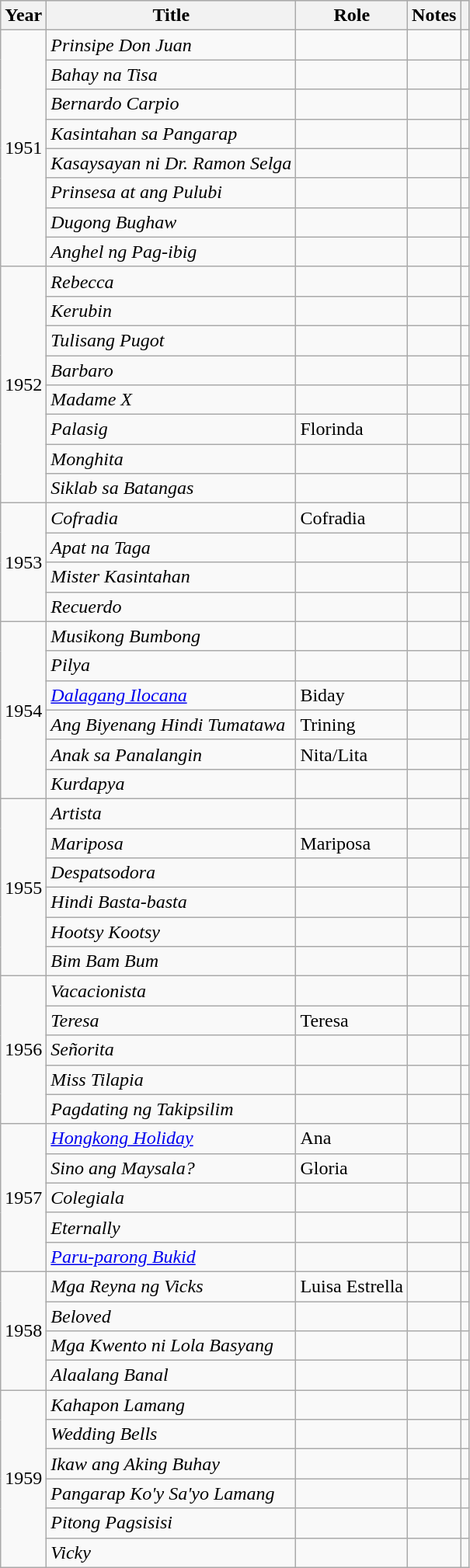<table class="wikitable sortable plainrowheaders">
<tr style="background:#ccc; text-align:center;">
<th scope="col">Year</th>
<th scope="col">Title</th>
<th scope="col">Role</th>
<th scope="col" class="unsortable">Notes</th>
<th scope="col" class="unsortable"></th>
</tr>
<tr>
<td rowspan="8">1951</td>
<td><em>Prinsipe Don Juan</em></td>
<td></td>
<td></td>
<td></td>
</tr>
<tr>
<td><em>Bahay na Tisa</em></td>
<td></td>
<td></td>
<td></td>
</tr>
<tr>
<td><em>Bernardo Carpio</em></td>
<td></td>
<td></td>
<td></td>
</tr>
<tr>
<td><em>Kasintahan sa Pangarap</em></td>
<td></td>
<td></td>
<td></td>
</tr>
<tr>
<td><em>Kasaysayan ni Dr. Ramon Selga</em></td>
<td></td>
<td></td>
<td></td>
</tr>
<tr>
<td><em>Prinsesa at ang Pulubi</em></td>
<td></td>
<td></td>
<td></td>
</tr>
<tr>
<td><em>Dugong Bughaw</em></td>
<td></td>
<td></td>
<td></td>
</tr>
<tr>
<td><em>Anghel ng Pag-ibig</em></td>
<td></td>
<td></td>
<td></td>
</tr>
<tr>
<td rowspan="8">1952</td>
<td><em>Rebecca</em></td>
<td></td>
<td></td>
<td></td>
</tr>
<tr>
<td><em>Kerubin</em></td>
<td></td>
<td></td>
<td></td>
</tr>
<tr>
<td><em>Tulisang Pugot</em></td>
<td></td>
<td></td>
<td></td>
</tr>
<tr>
<td><em>Barbaro</em></td>
<td></td>
<td></td>
<td></td>
</tr>
<tr>
<td><em>Madame X</em></td>
<td></td>
<td></td>
<td></td>
</tr>
<tr>
<td><em>Palasig</em></td>
<td>Florinda</td>
<td></td>
<td></td>
</tr>
<tr>
<td><em>Monghita</em></td>
<td></td>
<td></td>
<td></td>
</tr>
<tr>
<td><em>Siklab sa Batangas</em></td>
<td></td>
<td></td>
<td></td>
</tr>
<tr>
<td rowspan="4">1953</td>
<td><em>Cofradia</em></td>
<td>Cofradia</td>
<td></td>
<td></td>
</tr>
<tr>
<td><em>Apat na Taga</em></td>
<td></td>
<td></td>
<td></td>
</tr>
<tr>
<td><em>Mister Kasintahan</em></td>
<td></td>
<td></td>
<td></td>
</tr>
<tr>
<td><em>Recuerdo</em></td>
<td></td>
<td></td>
<td></td>
</tr>
<tr>
<td rowspan="6">1954</td>
<td><em>Musikong Bumbong</em></td>
<td></td>
<td></td>
<td></td>
</tr>
<tr>
<td><em>Pilya</em></td>
<td></td>
<td></td>
<td></td>
</tr>
<tr>
<td><em><a href='#'>Dalagang Ilocana</a></em></td>
<td>Biday</td>
<td></td>
<td></td>
</tr>
<tr>
<td><em>Ang Biyenang Hindi Tumatawa</em></td>
<td>Trining</td>
<td></td>
<td></td>
</tr>
<tr>
<td><em>Anak sa Panalangin</em></td>
<td>Nita/Lita</td>
<td></td>
<td></td>
</tr>
<tr>
<td><em>Kurdapya</em></td>
<td></td>
<td></td>
<td></td>
</tr>
<tr>
<td rowspan="6">1955</td>
<td><em>Artista</em></td>
<td></td>
<td></td>
<td></td>
</tr>
<tr>
<td><em>Mariposa</em></td>
<td>Mariposa</td>
<td></td>
<td></td>
</tr>
<tr>
<td><em>Despatsodora</em></td>
<td></td>
<td></td>
<td></td>
</tr>
<tr>
<td><em>Hindi Basta-basta</em></td>
<td></td>
<td></td>
<td></td>
</tr>
<tr>
<td><em>Hootsy Kootsy</em></td>
<td></td>
<td></td>
<td></td>
</tr>
<tr>
<td><em>Bim Bam Bum</em></td>
<td></td>
<td></td>
<td></td>
</tr>
<tr>
<td rowspan="5">1956</td>
<td><em>Vacacionista</em></td>
<td></td>
<td></td>
<td></td>
</tr>
<tr>
<td><em>Teresa</em></td>
<td>Teresa</td>
<td></td>
<td></td>
</tr>
<tr>
<td><em>Señorita</em></td>
<td></td>
<td></td>
<td></td>
</tr>
<tr>
<td><em>Miss Tilapia</em></td>
<td></td>
<td></td>
<td></td>
</tr>
<tr>
<td><em>Pagdating ng Takipsilim</em></td>
<td></td>
<td></td>
<td></td>
</tr>
<tr>
<td rowspan="5">1957</td>
<td><em><a href='#'>Hongkong Holiday</a></em></td>
<td>Ana</td>
<td></td>
<td></td>
</tr>
<tr>
<td><em>Sino ang Maysala?</em></td>
<td>Gloria</td>
<td></td>
<td></td>
</tr>
<tr>
<td><em>Colegiala</em></td>
<td></td>
<td></td>
<td></td>
</tr>
<tr>
<td><em>Eternally</em></td>
<td></td>
<td></td>
<td></td>
</tr>
<tr>
<td><em><a href='#'>Paru-parong Bukid</a></em></td>
<td></td>
<td></td>
<td></td>
</tr>
<tr>
<td rowspan="4">1958</td>
<td><em>Mga Reyna ng Vicks</em></td>
<td>Luisa Estrella</td>
<td></td>
<td></td>
</tr>
<tr>
<td><em>Beloved</em></td>
<td></td>
<td></td>
<td></td>
</tr>
<tr>
<td><em>Mga Kwento ni Lola Basyang</em></td>
<td></td>
<td></td>
<td></td>
</tr>
<tr>
<td><em>Alaalang Banal</em></td>
<td></td>
<td></td>
<td></td>
</tr>
<tr>
<td rowspan="6">1959</td>
<td><em>Kahapon Lamang</em></td>
<td></td>
<td></td>
<td></td>
</tr>
<tr>
<td><em>Wedding Bells</em></td>
<td></td>
<td></td>
<td></td>
</tr>
<tr>
<td><em>Ikaw ang Aking Buhay</em></td>
<td></td>
<td></td>
<td></td>
</tr>
<tr>
<td><em>Pangarap Ko'y Sa'yo Lamang</em></td>
<td></td>
<td></td>
<td></td>
</tr>
<tr>
<td><em>Pitong Pagsisisi</em></td>
<td></td>
<td></td>
<td></td>
</tr>
<tr>
<td><em>Vicky</em></td>
<td></td>
<td></td>
<td></td>
</tr>
</table>
